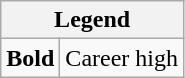<table class="wikitable mw-collapsible">
<tr>
<th colspan="2">Legend</th>
</tr>
<tr>
<td><strong>Bold</strong></td>
<td>Career high</td>
</tr>
</table>
